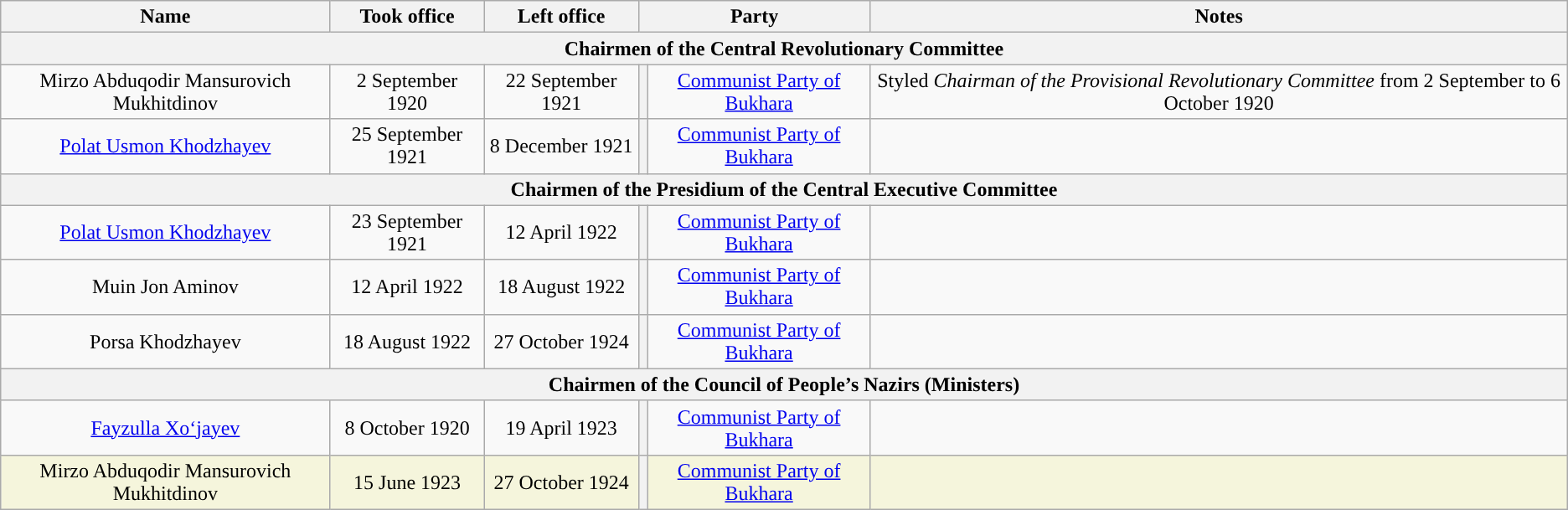<table class="wikitable" style="text-align:center;">
<tr>
<th>Name</th>
<th>Took office</th>
<th>Left office</th>
<th colspan=2>Party</th>
<th>Notes</th>
</tr>
<tr>
<th colspan=6>Chairmen of the Central Revolutionary Committee</th>
</tr>
<tr>
<td>Mirzo Abduqodir Mansurovich Mukhitdinov</td>
<td>2 September 1920</td>
<td>22 September 1921</td>
<th style="background:"></th>
<td><a href='#'>Communist Party of Bukhara</a></td>
<td>Styled <em>Chairman of the Provisional Revolutionary Committee</em> from 2 September to 6 October 1920</td>
</tr>
<tr>
<td><a href='#'>Polat Usmon Khodzhayev</a></td>
<td>25 September 1921</td>
<td>8 December 1921</td>
<th style="background:"></th>
<td><a href='#'>Communist Party of Bukhara</a></td>
<td></td>
</tr>
<tr>
<th colspan=6>Chairmen of the Presidium of the Central Executive Committee</th>
</tr>
<tr>
<td><a href='#'>Polat Usmon Khodzhayev</a></td>
<td>23 September 1921</td>
<td>12 April 1922</td>
<th style="background:"></th>
<td><a href='#'>Communist Party of Bukhara</a></td>
<td></td>
</tr>
<tr>
<td>Muin Jon Aminov</td>
<td>12 April 1922</td>
<td>18 August 1922</td>
<th style="background:"></th>
<td><a href='#'>Communist Party of Bukhara</a></td>
<td></td>
</tr>
<tr>
<td>Porsa Khodzhayev</td>
<td>18 August 1922</td>
<td>27 October 1924</td>
<th style="background:"></th>
<td><a href='#'>Communist Party of Bukhara</a></td>
<td></td>
</tr>
<tr>
<th colspan=6>Chairmen of the Council of People’s Nazirs (Ministers)</th>
</tr>
<tr>
<td><a href='#'>Fayzulla Xoʻjayev</a></td>
<td>8 October 1920</td>
<td>19 April 1923</td>
<th style="background:"></th>
<td><a href='#'>Communist Party of Bukhara</a></td>
<td></td>
</tr>
<tr style="background:#F5F5DC;">
<td>Mirzo Abduqodir Mansurovich Mukhitdinov</td>
<td>15 June 1923</td>
<td>27 October 1924</td>
<th style="background:"></th>
<td><a href='#'>Communist Party of Bukhara</a></td>
<td></td>
</tr>
</table>
